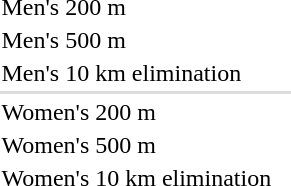<table>
<tr>
<td>Men's 200 m</td>
<td></td>
<td></td>
<td></td>
</tr>
<tr>
<td>Men's 500 m</td>
<td></td>
<td></td>
<td></td>
</tr>
<tr>
<td>Men's 10 km elimination</td>
<td></td>
<td></td>
<td></td>
</tr>
<tr bgcolor=#dddddd>
<td colspan=4></td>
</tr>
<tr>
<td>Women's 200 m</td>
<td></td>
<td></td>
<td></td>
</tr>
<tr>
<td>Women's 500 m</td>
<td></td>
<td></td>
<td></td>
</tr>
<tr>
<td>Women's 10 km elimination</td>
<td></td>
<td></td>
<td></td>
</tr>
</table>
